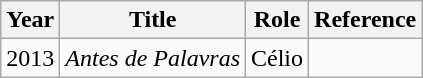<table class="wikitable">
<tr>
<th>Year</th>
<th>Title</th>
<th>Role</th>
<th>Reference</th>
</tr>
<tr>
<td>2013</td>
<td><em>Antes de Palavras</em></td>
<td>Célio</td>
<td></td>
</tr>
</table>
